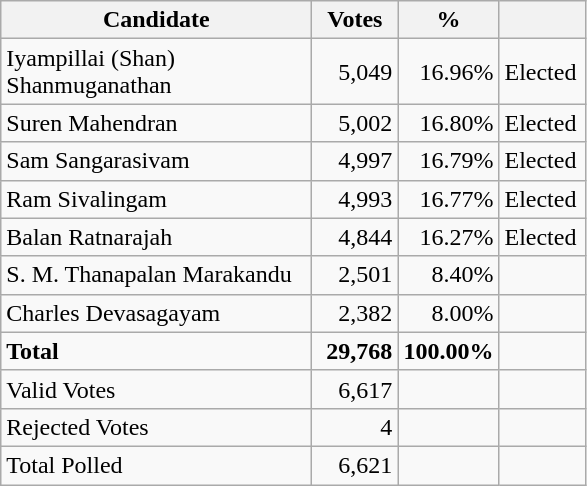<table class="wikitable" border="1" style="text-align:right;">
<tr>
<th align=left width="200">Candidate</th>
<th align=left width="50">Votes</th>
<th align=left width="40">%</th>
<th align=left width="50"></th>
</tr>
<tr>
<td align=left>Iyampillai (Shan) Shanmuganathan</td>
<td>5,049</td>
<td>16.96%</td>
<td align=left>Elected</td>
</tr>
<tr>
<td align=left>Suren Mahendran</td>
<td>5,002</td>
<td>16.80%</td>
<td align=left>Elected</td>
</tr>
<tr>
<td align=left>Sam Sangarasivam</td>
<td>4,997</td>
<td>16.79%</td>
<td align=left>Elected</td>
</tr>
<tr>
<td align=left>Ram Sivalingam</td>
<td>4,993</td>
<td>16.77%</td>
<td align=left>Elected</td>
</tr>
<tr>
<td align=left>Balan Ratnarajah</td>
<td>4,844</td>
<td>16.27%</td>
<td align=left>Elected</td>
</tr>
<tr>
<td align=left>S. M. Thanapalan Marakandu</td>
<td>2,501</td>
<td>8.40%</td>
<td></td>
</tr>
<tr>
<td align=left>Charles Devasagayam</td>
<td>2,382</td>
<td>8.00%</td>
<td></td>
</tr>
<tr>
<td align=left><strong>Total</strong></td>
<td><strong>29,768</strong></td>
<td><strong>100.00%</strong></td>
<td></td>
</tr>
<tr>
<td align=left>Valid Votes</td>
<td>6,617</td>
<td></td>
<td></td>
</tr>
<tr>
<td align=left>Rejected Votes</td>
<td>4</td>
<td></td>
<td></td>
</tr>
<tr>
<td align=left>Total Polled</td>
<td>6,621</td>
<td></td>
<td></td>
</tr>
</table>
